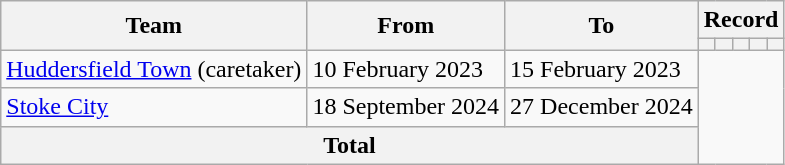<table class=wikitable style=text-align:center>
<tr>
<th rowspan=2>Team</th>
<th rowspan=2>From</th>
<th rowspan=2>To</th>
<th colspan=5>Record</th>
</tr>
<tr>
<th></th>
<th></th>
<th></th>
<th></th>
<th></th>
</tr>
<tr>
<td align=left><a href='#'>Huddersfield Town</a> (caretaker)</td>
<td align=left>10 February 2023</td>
<td align=left>15 February 2023<br></td>
</tr>
<tr>
<td align=left><a href='#'>Stoke City</a></td>
<td align=left>18 September 2024</td>
<td align=left>27 December 2024<br></td>
</tr>
<tr>
<th colspan=3>Total<br></th>
</tr>
</table>
